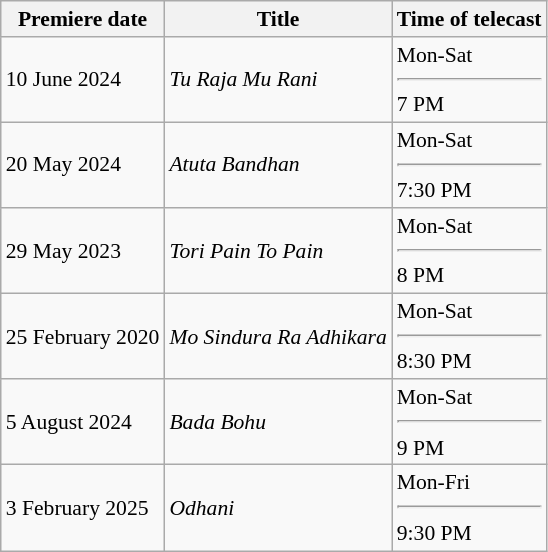<table class="wikitable sortable" style="border-collapse:collapse; font-size: 90%;">
<tr>
<th>Premiere date</th>
<th>Title</th>
<th>Time of telecast</th>
</tr>
<tr>
<td>10 June 2024</td>
<td><em>Tu Raja Mu Rani</em></td>
<td>Mon-Sat<hr>7 PM</td>
</tr>
<tr>
<td>20 May 2024</td>
<td><em>Atuta Bandhan</em></td>
<td>Mon-Sat<hr>7:30 PM</td>
</tr>
<tr>
<td>29 May 2023</td>
<td><em>Tori Pain To Pain</em></td>
<td>Mon-Sat<hr>8 PM</td>
</tr>
<tr>
<td>25 February 2020</td>
<td><em>Mo Sindura Ra Adhikara</em></td>
<td>Mon-Sat<hr>8:30 PM</td>
</tr>
<tr>
<td>5 August 2024</td>
<td><em>Bada Bohu</em></td>
<td>Mon-Sat<hr>9 PM</td>
</tr>
<tr>
<td>3 February 2025</td>
<td><em>Odhani</em></td>
<td>Mon-Fri<hr>9:30 PM</td>
</tr>
</table>
